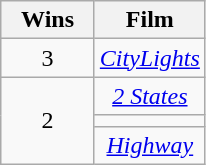<table class="wikitable" rowspan="2" style="text-align:center;">
<tr>
<th scope="col" style="width:55px;">Wins</th>
<th scope="col" style="text-align:center;">Film</th>
</tr>
<tr>
<td>3</td>
<td><em><a href='#'>CityLights</a></em></td>
</tr>
<tr>
<td rowspan="3">2</td>
<td><em><a href='#'>2 States</a></em></td>
</tr>
<tr>
<td><em></em></td>
</tr>
<tr>
<td><em><a href='#'>Highway</a></em></td>
</tr>
</table>
